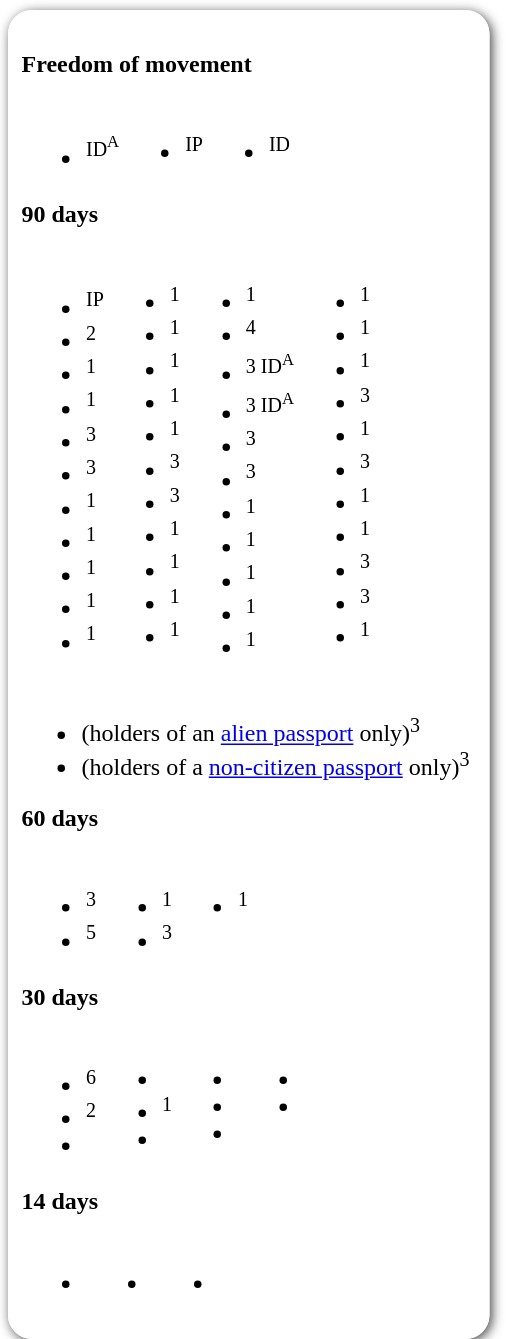<table style="border-radius:1em; box-shadow: 0.1em 0.1em 0.5em rgba(0,0,0,0.75); border:1px solid white; margin:10px 0px; padding:5px;">
<tr style="vertical-align:top;">
<td><br><strong>Freedom of movement</strong><table>
<tr>
<td><br><ul><li><sup>ID<sup>A</sup></sup></li></ul></td>
<td valign="top"><br><ul><li><sup>IP</sup></li></ul></td>
<td valign="top"><br><ul><li><em></em><sup>ID</sup></li></ul></td>
<td></td>
</tr>
</table>
<strong>90 days</strong><table>
<tr>
<td><br><ul><li><sup>IP</sup></li><li><sup>2</sup></li><li><sup>1</sup></li><li><sup>1</sup></li><li><sup>3</sup></li><li><sup>3</sup></li><li><sup>1</sup></li><li><sup>1</sup></li><li><sup>1</sup></li><li><sup>1</sup></li><li><sup>1</sup></li></ul></td>
<td valign="top"><br><ul><li><sup>1</sup></li><li><sup>1</sup></li><li><sup>1</sup></li><li><sup>1</sup></li><li><sup>1</sup></li><li><sup>3</sup></li><li><sup>3</sup></li><li><sup>1</sup></li><li><sup>1</sup></li><li><sup>1</sup></li><li><sup>1</sup></li></ul></td>
<td valign="top"><br><ul><li><sup>1</sup></li><li><sup>4</sup></li><li><sup>3 ID<sup>A</sup></sup></li><li><sup>3 ID<sup>A</sup></sup></li><li><sup>3</sup></li><li><sup>3</sup></li><li><sup>1</sup></li><li><sup>1</sup></li><li><sup>1</sup></li><li><sup>1</sup></li><li><sup>1</sup></li></ul></td>
<td valign="top"><br><ul><li><sup>1</sup></li><li><sup>1</sup></li><li><sup>1</sup></li><li><sup>3</sup></li><li><sup>1</sup></li><li><sup>3</sup></li><li><sup>1</sup></li><li><sup>1</sup></li><li><sup>3</sup></li><li><sup>3</sup></li><li><sup>1</sup></li></ul></td>
<td></td>
</tr>
</table>
<ul><li><em></em> (holders of an <a href='#'>alien passport</a> only)<sup>3</sup></li><li><em></em> (holders of a <a href='#'>non-citizen passport</a> only)<sup>3</sup></li></ul><strong>60 days</strong><table>
<tr>
<td><br><ul><li><sup>3</sup></li><li><sup>5</sup></li></ul></td>
<td valign="top"><br><ul><li><sup>1</sup></li><li><sup>3</sup></li></ul></td>
<td valign="top"><br><ul><li><sup>1</sup></li></ul></td>
<td></td>
</tr>
</table>
<strong>30 days</strong><table>
<tr>
<td><br><ul><li><sup>6</sup></li><li><sup>2</sup></li><li></li></ul></td>
<td valign="top"><br><ul><li></li><li><sup>1</sup></li><li></li></ul></td>
<td valign="top"><br><ul><li><em></em></li><li></li><li></li></ul></td>
<td valign="top"><br><ul><li></li><li></li></ul></td>
<td></td>
</tr>
</table>
<strong>14 days</strong><table>
<tr>
<td><br><ul><li></li></ul></td>
<td valign="top"><br><ul><li></li></ul></td>
<td valign="top"><br><ul><li></li></ul></td>
<td></td>
</tr>
</table>
</td>
<td></td>
</tr>
</table>
